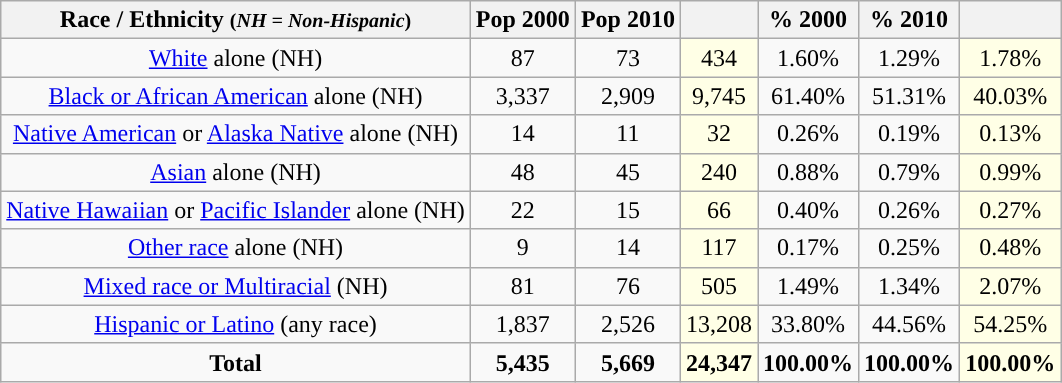<table class="wikitable" style="text-align:center;">
<tr>
<th>Race / Ethnicity <small>(<em>NH = Non-Hispanic</em>)</small></th>
<th>Pop 2000</th>
<th>Pop 2010</th>
<th></th>
<th>% 2000</th>
<th>% 2010</th>
<th></th>
</tr>
<tr>
<td><a href='#'>White</a> alone (NH)</td>
<td>87</td>
<td>73</td>
<td style='background: #ffffe6;'>434</td>
<td>1.60%</td>
<td>1.29%</td>
<td style='background: #ffffe6;'>1.78%</td>
</tr>
<tr>
<td><a href='#'>Black or African American</a> alone (NH)</td>
<td>3,337</td>
<td>2,909</td>
<td style='background: #ffffe6;'>9,745</td>
<td>61.40%</td>
<td>51.31%</td>
<td style='background: #ffffe6;'>40.03%</td>
</tr>
<tr>
<td><a href='#'>Native American</a> or <a href='#'>Alaska Native</a> alone (NH)</td>
<td>14</td>
<td>11</td>
<td style='background: #ffffe6;'>32</td>
<td>0.26%</td>
<td>0.19%</td>
<td style='background: #ffffe6;'>0.13%</td>
</tr>
<tr>
<td><a href='#'>Asian</a> alone (NH)</td>
<td>48</td>
<td>45</td>
<td style='background: #ffffe6;'>240</td>
<td>0.88%</td>
<td>0.79%</td>
<td style='background: #ffffe6;'>0.99%</td>
</tr>
<tr>
<td><a href='#'>Native Hawaiian</a> or <a href='#'>Pacific Islander</a> alone (NH)</td>
<td>22</td>
<td>15</td>
<td style='background: #ffffe6;'>66</td>
<td>0.40%</td>
<td>0.26%</td>
<td style='background: #ffffe6;'>0.27%</td>
</tr>
<tr>
<td><a href='#'>Other race</a> alone (NH)</td>
<td>9</td>
<td>14</td>
<td style='background: #ffffe6;'>117</td>
<td>0.17%</td>
<td>0.25%</td>
<td style='background: #ffffe6;'>0.48%</td>
</tr>
<tr>
<td><a href='#'>Mixed race or Multiracial</a> (NH)</td>
<td>81</td>
<td>76</td>
<td style='background: #ffffe6;'>505</td>
<td>1.49%</td>
<td>1.34%</td>
<td style='background: #ffffe6;'>2.07%</td>
</tr>
<tr>
<td><a href='#'>Hispanic or Latino</a> (any race)</td>
<td>1,837</td>
<td>2,526</td>
<td style='background: #ffffe6;'>13,208</td>
<td>33.80%</td>
<td>44.56%</td>
<td style='background: #ffffe6;'>54.25%</td>
</tr>
<tr>
<td><strong>Total</strong></td>
<td><strong>5,435</strong></td>
<td><strong>5,669</strong></td>
<td style='background: #ffffe6;'><strong>24,347</strong></td>
<td><strong>100.00%</strong></td>
<td><strong>100.00%</strong></td>
<td style='background: #ffffe6;'><strong>100.00%</strong></td>
</tr>
</table>
